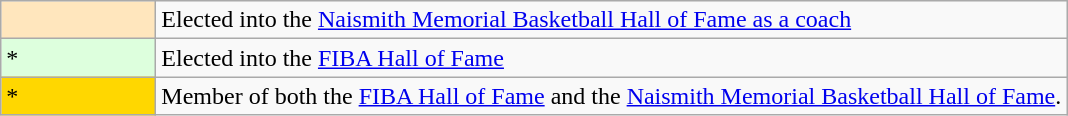<table class="wikitable">
<tr>
<td style="background-color:#FFE6BD; width:6em"></td>
<td>Elected into the <a href='#'>Naismith Memorial Basketball Hall of Fame as a coach</a></td>
</tr>
<tr>
<td style="background-color:#ddffdd; width:6em">*</td>
<td>Elected into the <a href='#'>FIBA Hall of Fame</a></td>
</tr>
<tr>
<td style="background-color:#FFD700; border:1px solid #aaaaaa; width:6em">*</td>
<td>Member of both the <a href='#'>FIBA Hall of Fame</a> and the <a href='#'>Naismith Memorial Basketball Hall of Fame</a>.</td>
</tr>
</table>
